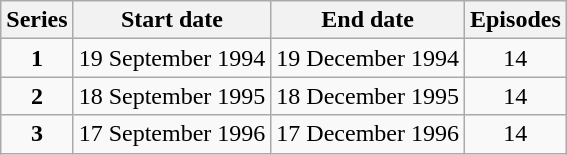<table class="wikitable" style="text-align:center;">
<tr>
<th>Series</th>
<th>Start date</th>
<th>End date</th>
<th>Episodes</th>
</tr>
<tr>
<td><strong>1</strong></td>
<td>19 September 1994</td>
<td>19 December 1994</td>
<td>14</td>
</tr>
<tr>
<td><strong>2</strong></td>
<td>18 September 1995</td>
<td>18 December 1995</td>
<td>14</td>
</tr>
<tr>
<td><strong>3</strong></td>
<td>17 September 1996</td>
<td>17 December 1996</td>
<td>14</td>
</tr>
</table>
